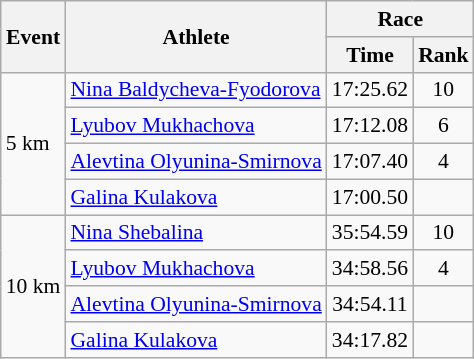<table class="wikitable" border="1" style="font-size:90%">
<tr>
<th rowspan=2>Event</th>
<th rowspan=2>Athlete</th>
<th colspan=2>Race</th>
</tr>
<tr>
<th>Time</th>
<th>Rank</th>
</tr>
<tr>
<td rowspan=4>5 km</td>
<td><a href='#'>Nina Baldycheva-Fyodorova</a></td>
<td align=center>17:25.62</td>
<td align=center>10</td>
</tr>
<tr>
<td><a href='#'>Lyubov Mukhachova</a></td>
<td align=center>17:12.08</td>
<td align=center>6</td>
</tr>
<tr>
<td><a href='#'>Alevtina Olyunina-Smirnova</a></td>
<td align=center>17:07.40</td>
<td align=center>4</td>
</tr>
<tr>
<td><a href='#'>Galina Kulakova</a></td>
<td align=center>17:00.50</td>
<td align=center></td>
</tr>
<tr>
<td rowspan=4>10 km</td>
<td><a href='#'>Nina Shebalina</a></td>
<td align=center>35:54.59</td>
<td align=center>10</td>
</tr>
<tr>
<td><a href='#'>Lyubov Mukhachova</a></td>
<td align=center>34:58.56</td>
<td align=center>4</td>
</tr>
<tr>
<td><a href='#'>Alevtina Olyunina-Smirnova</a></td>
<td align=center>34:54.11</td>
<td align=center></td>
</tr>
<tr>
<td><a href='#'>Galina Kulakova</a></td>
<td align=center>34:17.82</td>
<td align=center></td>
</tr>
</table>
